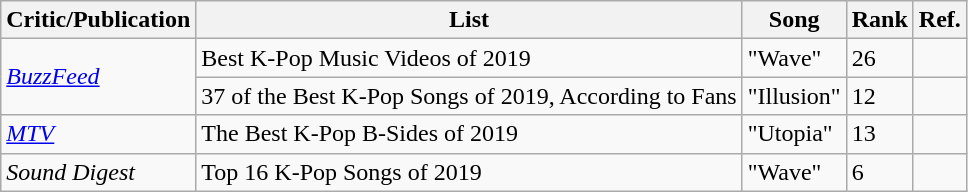<table class="wikitable sortable">
<tr>
<th>Critic/Publication</th>
<th>List</th>
<th>Song</th>
<th>Rank</th>
<th>Ref.</th>
</tr>
<tr>
<td rowspan="2"><em><a href='#'>BuzzFeed</a></em></td>
<td>Best K-Pop Music Videos of 2019</td>
<td>"Wave"</td>
<td>26</td>
<td></td>
</tr>
<tr>
<td>37 of the Best K-Pop Songs of 2019, According to Fans</td>
<td>"Illusion"</td>
<td>12</td>
<td></td>
</tr>
<tr>
<td><em><a href='#'>MTV</a></em></td>
<td>The Best K-Pop B-Sides of 2019</td>
<td>"Utopia"</td>
<td>13</td>
<td></td>
</tr>
<tr>
<td><em>Sound Digest</em></td>
<td>Top 16 K-Pop Songs of 2019</td>
<td>"Wave"</td>
<td>6</td>
<td></td>
</tr>
</table>
